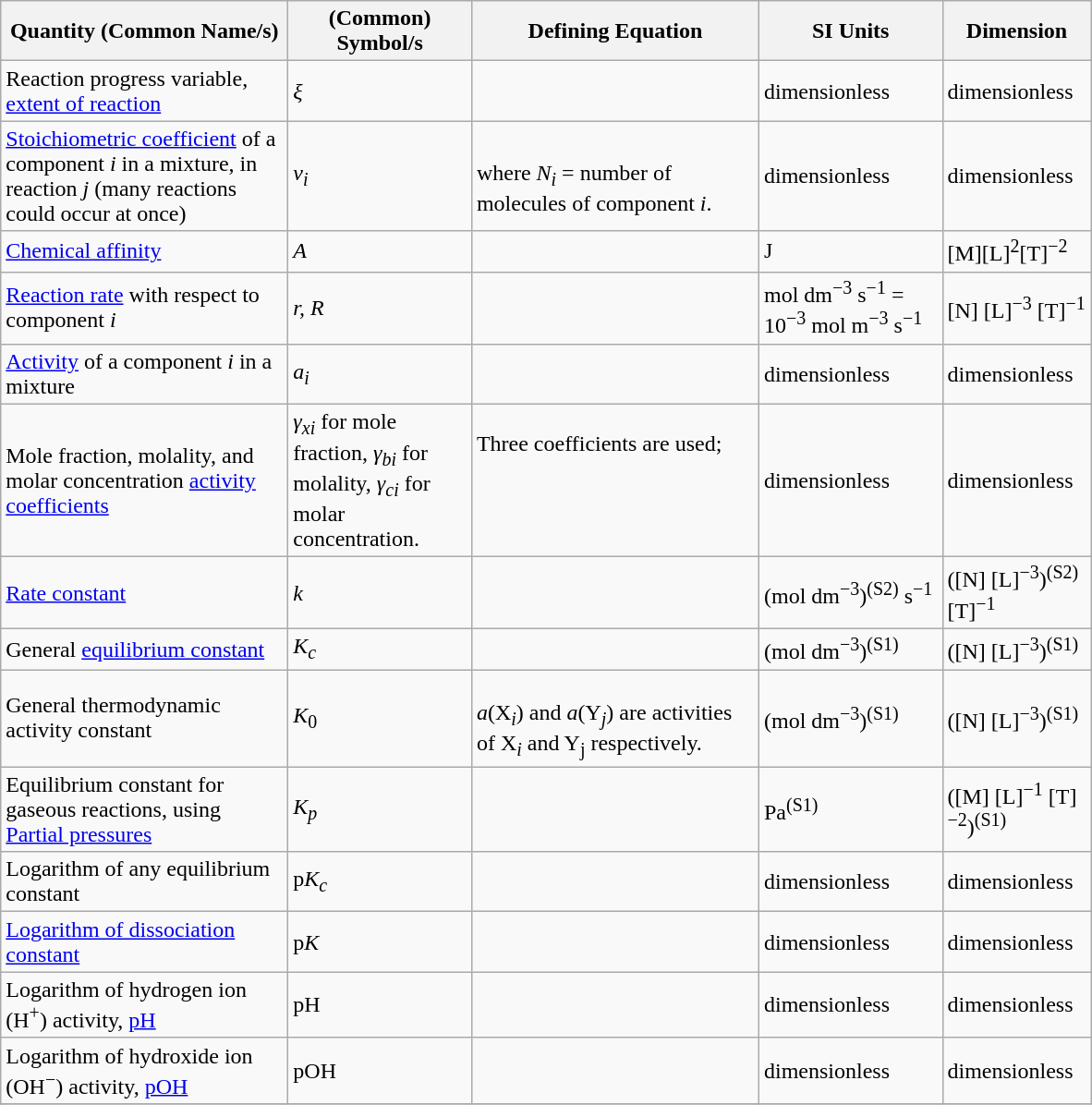<table class="wikitable">
<tr>
<th scope="col" width="200">Quantity (Common Name/s)</th>
<th scope="col" width="125">(Common) Symbol/s</th>
<th scope="col" width="200">Defining Equation</th>
<th scope="col" width="125">SI Units</th>
<th scope="col" width="100">Dimension</th>
</tr>
<tr>
<td>Reaction progress variable, <a href='#'>extent of reaction</a></td>
<td><em>ξ</em></td>
<td></td>
<td>dimensionless</td>
<td>dimensionless</td>
</tr>
<tr>
<td><a href='#'>Stoichiometric coefficient</a> of a component <em>i</em> in a mixture, in reaction <em>j</em> (many reactions could occur at once)</td>
<td><em>ν<sub>i</sub></em></td>
<td><br>where <em>N<sub>i</sub></em> = number of molecules of component <em>i</em>.</td>
<td>dimensionless</td>
<td>dimensionless</td>
</tr>
<tr>
<td><a href='#'>Chemical affinity</a></td>
<td><em>A</em></td>
<td></td>
<td>J</td>
<td>[M][L]<sup>2</sup>[T]<sup>−2</sup></td>
</tr>
<tr>
<td><a href='#'>Reaction rate</a> with respect to component <em>i</em></td>
<td><em>r, R</em></td>
<td></td>
<td>mol dm<sup>−3</sup> s<sup>−1</sup> = 10<sup>−3</sup> mol m<sup>−3</sup> s<sup>−1</sup></td>
<td>[N] [L]<sup>−3</sup> [T]<sup>−1</sup></td>
</tr>
<tr>
<td><a href='#'>Activity</a> of a component <em>i</em> in a mixture</td>
<td><em>a<sub>i</sub></em></td>
<td></td>
<td>dimensionless</td>
<td>dimensionless</td>
</tr>
<tr>
<td>Mole fraction, molality, and molar concentration <a href='#'>activity coefficients</a></td>
<td><em>γ<sub>xi</sub></em> for mole fraction, <em>γ<sub>bi</sub></em> for molality, <em>γ<sub>ci</sub></em> for molar concentration.</td>
<td>Three coefficients are used;<br><br><br><br></td>
<td>dimensionless</td>
<td>dimensionless</td>
</tr>
<tr>
<td><a href='#'>Rate constant</a></td>
<td><em>k</em></td>
<td></td>
<td>(mol dm<sup>−3</sup>)<sup>(S2)</sup> s<sup>−1</sup></td>
<td>([N] [L]<sup>−3</sup>)<sup>(S2)</sup> [T]<sup>−1</sup></td>
</tr>
<tr>
<td>General <a href='#'>equilibrium constant</a></td>
<td><em>K<sub>c</sub></em></td>
<td></td>
<td>(mol dm<sup>−3</sup>)<sup>(S1)</sup></td>
<td>([N] [L]<sup>−3</sup>)<sup>(S1)</sup></td>
</tr>
<tr>
<td>General thermodynamic activity constant </td>
<td><em>K</em><sub>0</sub></td>
<td><br><em>a</em>(X<sub><em>i</em></sub>) and <em>a</em>(Y<sub><em>j</em></sub>) are activities of X<sub><em>i</em></sub> and Y<sub>j</sub> respectively.</td>
<td>(mol dm<sup>−3</sup>)<sup>(S1)</sup></td>
<td>([N] [L]<sup>−3</sup>)<sup>(S1)</sup></td>
</tr>
<tr>
<td>Equilibrium constant for gaseous reactions, using <a href='#'>Partial pressures</a></td>
<td><em>K<sub>p</sub></em></td>
<td></td>
<td>Pa<sup>(S1)</sup></td>
<td>([M] [L]<sup>−1</sup> [T]<sup>−2</sup>)<sup>(S1)</sup></td>
</tr>
<tr>
<td>Logarithm of any equilibrium constant</td>
<td>p<em>K<sub>c</sub></em></td>
<td></td>
<td>dimensionless</td>
<td>dimensionless</td>
</tr>
<tr>
<td><a href='#'>Logarithm of dissociation constant</a></td>
<td>p<em>K</em></td>
<td></td>
<td>dimensionless</td>
<td>dimensionless</td>
</tr>
<tr>
<td>Logarithm of hydrogen ion (H<sup>+</sup>) activity, <a href='#'>pH</a></td>
<td>pH</td>
<td></td>
<td>dimensionless</td>
<td>dimensionless</td>
</tr>
<tr>
<td>Logarithm of hydroxide ion (OH<sup>−</sup>) activity, <a href='#'>pOH</a></td>
<td>pOH</td>
<td></td>
<td>dimensionless</td>
<td>dimensionless</td>
</tr>
<tr>
</tr>
</table>
